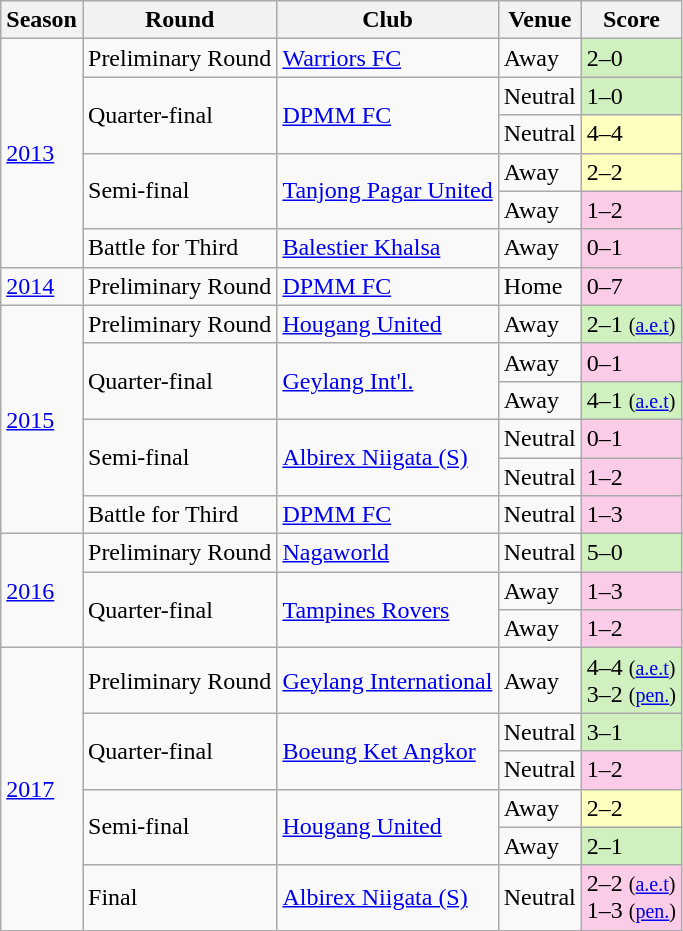<table class="wikitable">
<tr>
<th>Season</th>
<th>Round</th>
<th>Club</th>
<th>Venue</th>
<th>Score</th>
</tr>
<tr>
<td rowspan=6><a href='#'>2013</a></td>
<td>Preliminary Round</td>
<td> <a href='#'>Warriors FC</a></td>
<td>Away</td>
<td bgcolor=#D0F0C0>2–0</td>
</tr>
<tr>
<td rowspan=2>Quarter-final</td>
<td rowspan=2> <a href='#'>DPMM FC</a></td>
<td>Neutral</td>
<td bgcolor=#D0F0C0>1–0</td>
</tr>
<tr>
<td>Neutral</td>
<td bgcolor=#FFFFBF>4–4</td>
</tr>
<tr>
<td rowspan=2>Semi-final</td>
<td rowspan=2> <a href='#'>Tanjong Pagar United</a></td>
<td>Away</td>
<td bgcolor=#FFFFBF>2–2</td>
</tr>
<tr>
<td>Away</td>
<td bgcolor=#FBCCE7>1–2</td>
</tr>
<tr>
<td>Battle for Third</td>
<td> <a href='#'>Balestier Khalsa</a></td>
<td>Away</td>
<td bgcolor=#FBCCE7>0–1</td>
</tr>
<tr>
<td><a href='#'>2014</a></td>
<td>Preliminary Round</td>
<td> <a href='#'>DPMM FC</a></td>
<td>Home</td>
<td bgcolor=#FBCCE7>0–7</td>
</tr>
<tr>
<td rowspan=6><a href='#'>2015</a></td>
<td>Preliminary Round</td>
<td> <a href='#'>Hougang United</a></td>
<td>Away</td>
<td bgcolor=#D0F0C0>2–1 <small>(<a href='#'>a.e.t</a>)</small></td>
</tr>
<tr>
<td rowspan=2>Quarter-final</td>
<td rowspan=2> <a href='#'>Geylang Int'l.</a></td>
<td>Away</td>
<td bgcolor=#FBCCE7>0–1</td>
</tr>
<tr>
<td>Away</td>
<td bgcolor=#D0F0C0>4–1 <small>(<a href='#'>a.e.t</a>)</small></td>
</tr>
<tr>
<td rowspan=2>Semi-final</td>
<td rowspan=2> <a href='#'>Albirex Niigata (S)</a></td>
<td>Neutral</td>
<td bgcolor=#FBCCE7>0–1</td>
</tr>
<tr>
<td>Neutral</td>
<td bgcolor=#FBCCE7>1–2</td>
</tr>
<tr>
<td>Battle for Third</td>
<td> <a href='#'>DPMM FC</a></td>
<td>Neutral</td>
<td bgcolor=#FBCCE7>1–3</td>
</tr>
<tr>
<td rowspan=3><a href='#'>2016</a></td>
<td>Preliminary Round</td>
<td> <a href='#'>Nagaworld</a></td>
<td>Neutral</td>
<td bgcolor=#D0F0C0>5–0</td>
</tr>
<tr>
<td rowspan=2>Quarter-final</td>
<td rowspan=2> <a href='#'>Tampines Rovers</a></td>
<td>Away</td>
<td bgcolor=#FBCCE7>1–3</td>
</tr>
<tr>
<td>Away</td>
<td bgcolor=#FBCCE7>1–2</td>
</tr>
<tr>
<td rowspan=6><a href='#'>2017</a></td>
<td>Preliminary Round</td>
<td> <a href='#'>Geylang International</a></td>
<td>Away</td>
<td bgcolor=#D0F0C0>4–4 <small>(<a href='#'>a.e.t</a>)</small><br>3–2 <small>(<a href='#'>pen.</a>)</small></td>
</tr>
<tr>
<td rowspan=2>Quarter-final</td>
<td rowspan=2> <a href='#'>Boeung Ket Angkor</a></td>
<td>Neutral</td>
<td bgcolor=#D0F0C0>3–1</td>
</tr>
<tr>
<td>Neutral</td>
<td bgcolor=#FBCCE7>1–2</td>
</tr>
<tr>
<td rowspan=2>Semi-final</td>
<td rowspan=2> <a href='#'>Hougang United</a></td>
<td>Away</td>
<td bgcolor=#FFFFBF>2–2</td>
</tr>
<tr>
<td>Away</td>
<td bgcolor=#D0F0C0>2–1</td>
</tr>
<tr>
<td>Final</td>
<td> <a href='#'>Albirex Niigata (S)</a></td>
<td>Neutral</td>
<td bgcolor=#FBCCE7>2–2 <small>(<a href='#'>a.e.t</a>)</small><br>1–3 <small>(<a href='#'>pen.</a>)</small></td>
</tr>
</table>
